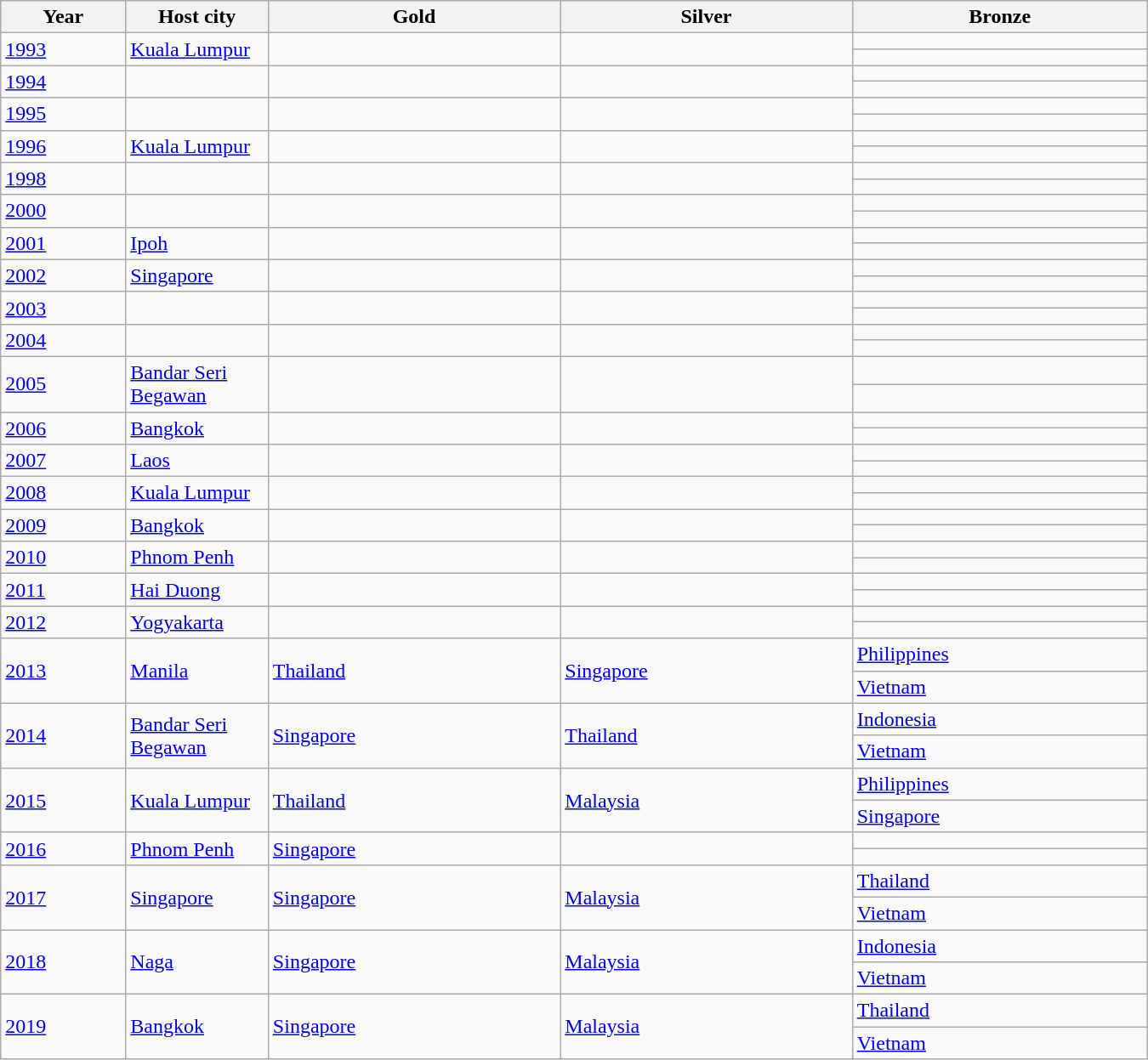<table class="wikitable sortable" style="width:900px;">
<tr>
<th width="120">Year</th>
<th width="120">Host city</th>
<th width="300">Gold</th>
<th width="300">Silver</th>
<th width="300">Bronze</th>
</tr>
<tr>
<td rowspan=2><a href='#'>1993</a></td>
<td rowspan=2><a href='#'>Kuala Lumpur</a></td>
<td rowspan=2></td>
<td rowspan=2></td>
<td></td>
</tr>
<tr>
<td></td>
</tr>
<tr>
<td rowspan=2><a href='#'>1994</a></td>
<td rowspan=2></td>
<td rowspan=2></td>
<td rowspan=2></td>
<td></td>
</tr>
<tr>
<td></td>
</tr>
<tr>
<td rowspan=2><a href='#'>1995</a></td>
<td rowspan=2></td>
<td rowspan=2></td>
<td rowspan=2></td>
<td></td>
</tr>
<tr>
<td></td>
</tr>
<tr>
<td rowspan=2><a href='#'>1996</a></td>
<td rowspan=2><a href='#'>Kuala Lumpur</a></td>
<td rowspan=2></td>
<td rowspan=2></td>
<td></td>
</tr>
<tr>
<td></td>
</tr>
<tr>
<td rowspan=2><a href='#'>1998</a></td>
<td rowspan=2></td>
<td rowspan=2></td>
<td rowspan=2></td>
<td></td>
</tr>
<tr>
<td></td>
</tr>
<tr>
<td rowspan=2><a href='#'>2000</a></td>
<td rowspan=2></td>
<td rowspan=2></td>
<td rowspan=2></td>
<td></td>
</tr>
<tr>
<td></td>
</tr>
<tr>
<td rowspan=2><a href='#'>2001</a></td>
<td rowspan=2><a href='#'>Ipoh</a></td>
<td rowspan=2></td>
<td rowspan=2></td>
<td></td>
</tr>
<tr>
<td></td>
</tr>
<tr>
<td rowspan=2><a href='#'>2002</a></td>
<td rowspan=2><a href='#'>Singapore</a></td>
<td rowspan=2></td>
<td rowspan=2></td>
<td></td>
</tr>
<tr>
<td></td>
</tr>
<tr>
<td rowspan=2><a href='#'>2003</a></td>
<td rowspan=2></td>
<td rowspan=2></td>
<td rowspan=2></td>
<td></td>
</tr>
<tr>
<td></td>
</tr>
<tr>
<td rowspan=2><a href='#'>2004</a></td>
<td rowspan=2></td>
<td rowspan=2></td>
<td rowspan=2></td>
<td></td>
</tr>
<tr>
<td></td>
</tr>
<tr>
<td rowspan=2><a href='#'>2005</a></td>
<td rowspan=2><a href='#'>Bandar Seri Begawan</a></td>
<td rowspan=2></td>
<td rowspan=2></td>
<td></td>
</tr>
<tr>
<td></td>
</tr>
<tr>
<td rowspan=2><a href='#'>2006</a></td>
<td rowspan=2><a href='#'>Bangkok</a></td>
<td rowspan=2></td>
<td rowspan=2></td>
<td></td>
</tr>
<tr>
<td></td>
</tr>
<tr>
<td rowspan=2><a href='#'>2007</a></td>
<td rowspan=2><a href='#'>Laos</a></td>
<td rowspan=2></td>
<td rowspan=2></td>
<td></td>
</tr>
<tr>
<td></td>
</tr>
<tr>
<td rowspan=2><a href='#'>2008</a></td>
<td rowspan=2><a href='#'>Kuala Lumpur</a></td>
<td rowspan=2></td>
<td rowspan=2></td>
<td></td>
</tr>
<tr>
<td></td>
</tr>
<tr>
<td rowspan=2><a href='#'>2009</a></td>
<td rowspan=2><a href='#'>Bangkok</a></td>
<td rowspan=2></td>
<td rowspan=2></td>
<td></td>
</tr>
<tr>
<td></td>
</tr>
<tr>
<td rowspan=2><a href='#'>2010</a></td>
<td rowspan=2><a href='#'>Phnom Penh</a></td>
<td rowspan=2></td>
<td rowspan=2></td>
<td></td>
</tr>
<tr>
<td></td>
</tr>
<tr>
<td rowspan=2><a href='#'>2011</a></td>
<td rowspan=2><a href='#'>Hai Duong</a></td>
<td rowspan=2></td>
<td rowspan=2></td>
<td></td>
</tr>
<tr>
<td></td>
</tr>
<tr>
<td rowspan=2><a href='#'>2012</a></td>
<td rowspan=2><a href='#'>Yogyakarta</a></td>
<td rowspan=2></td>
<td rowspan=2></td>
<td></td>
</tr>
<tr>
<td></td>
</tr>
<tr>
<td rowspan=2><a href='#'>2013</a></td>
<td rowspan=2><a href='#'>Manila</a></td>
<td rowspan=2> <a href='#'>Thailand</a></td>
<td rowspan=2> <a href='#'>Singapore</a></td>
<td> <a href='#'>Philippines</a></td>
</tr>
<tr>
<td> <a href='#'>Vietnam</a></td>
</tr>
<tr>
<td rowspan=2><a href='#'>2014</a></td>
<td rowspan=2><a href='#'>Bandar Seri Begawan</a></td>
<td rowspan=2> <a href='#'>Singapore</a></td>
<td rowspan=2> <a href='#'>Thailand</a></td>
<td> <a href='#'>Indonesia</a></td>
</tr>
<tr>
<td> <a href='#'>Vietnam</a></td>
</tr>
<tr>
<td rowspan=2><a href='#'>2015</a></td>
<td rowspan=2><a href='#'>Kuala Lumpur</a></td>
<td rowspan=2> <a href='#'>Thailand</a></td>
<td rowspan=2> <a href='#'>Malaysia</a></td>
<td> <a href='#'>Philippines</a></td>
</tr>
<tr>
<td> <a href='#'>Singapore</a></td>
</tr>
<tr>
<td rowspan=2><a href='#'>2016</a></td>
<td rowspan=2><a href='#'>Phnom Penh</a></td>
<td rowspan=2> <a href='#'>Singapore</a></td>
<td rowspan=2></td>
<td></td>
</tr>
<tr>
<td></td>
</tr>
<tr>
<td rowspan=2><a href='#'>2017</a></td>
<td rowspan=2><a href='#'>Singapore</a></td>
<td rowspan=2> <a href='#'>Singapore</a></td>
<td rowspan=2> <a href='#'>Malaysia</a></td>
<td> <a href='#'>Thailand</a></td>
</tr>
<tr>
<td> <a href='#'>Vietnam</a></td>
</tr>
<tr>
<td rowspan=2><a href='#'>2018</a></td>
<td rowspan=2><a href='#'>Naga</a></td>
<td rowspan=2> <a href='#'>Singapore</a></td>
<td rowspan=2> <a href='#'>Malaysia</a></td>
<td> <a href='#'>Indonesia</a></td>
</tr>
<tr>
<td> <a href='#'>Vietnam</a></td>
</tr>
<tr>
<td rowspan=2><a href='#'>2019</a></td>
<td rowspan=2><a href='#'>Bangkok</a></td>
<td rowspan=2> <a href='#'>Singapore</a></td>
<td rowspan=2> <a href='#'>Malaysia</a></td>
<td> <a href='#'>Thailand</a></td>
</tr>
<tr>
<td> <a href='#'>Vietnam</a></td>
</tr>
</table>
